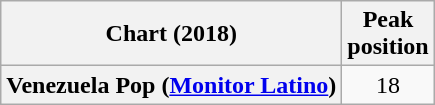<table class="wikitable sortable plainrowheaders" style="text-align:center">
<tr>
<th scope="col">Chart (2018)</th>
<th scope="col">Peak<br> position</th>
</tr>
<tr>
<th scope="row">Venezuela Pop (<a href='#'>Monitor Latino</a>)</th>
<td>18</td>
</tr>
</table>
